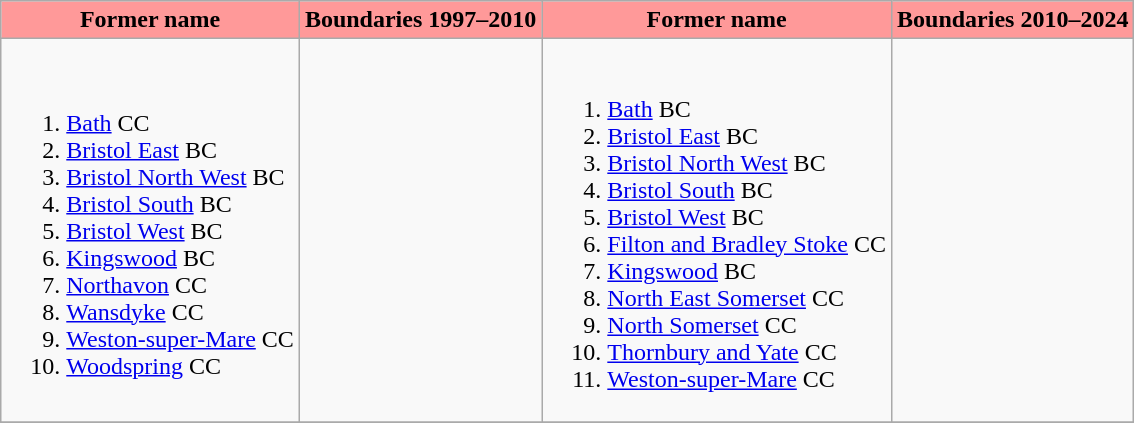<table class="wikitable">
<tr>
<th style="background-color:#ff9999">Former name</th>
<th style="background-color:#ff9999">Boundaries 1997–2010</th>
<th style="background-color:#ff9999">Former name</th>
<th style="background-color:#ff9999">Boundaries 2010–2024</th>
</tr>
<tr>
<td><br><ol><li><a href='#'>Bath</a> CC</li><li><a href='#'>Bristol East</a> BC</li><li><a href='#'>Bristol North West</a> BC</li><li><a href='#'>Bristol South</a> BC</li><li><a href='#'>Bristol West</a> BC</li><li><a href='#'>Kingswood</a> BC</li><li><a href='#'>Northavon</a> CC</li><li><a href='#'>Wansdyke</a> CC</li><li><a href='#'>Weston-super-Mare</a> CC</li><li><a href='#'>Woodspring</a> CC</li></ol></td>
<td></td>
<td><br><ol><li><a href='#'>Bath</a> BC</li><li><a href='#'>Bristol East</a> BC</li><li><a href='#'>Bristol North West</a> BC</li><li><a href='#'>Bristol South</a> BC</li><li><a href='#'>Bristol West</a> BC</li><li><a href='#'>Filton and Bradley Stoke</a> CC</li><li><a href='#'>Kingswood</a> BC</li><li><a href='#'>North East Somerset</a> CC</li><li><a href='#'>North Somerset</a> CC</li><li><a href='#'>Thornbury and Yate</a> CC</li><li><a href='#'>Weston-super-Mare</a> CC</li></ol></td>
<td></td>
</tr>
<tr>
</tr>
</table>
